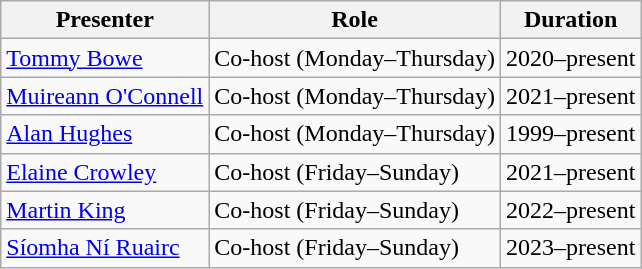<table class="wikitable sortable">
<tr>
<th>Presenter</th>
<th>Role</th>
<th>Duration</th>
</tr>
<tr>
<td><a href='#'>Tommy Bowe</a></td>
<td>Co-host (Monday–Thursday)</td>
<td>2020–present</td>
</tr>
<tr>
<td><a href='#'>Muireann O'Connell</a></td>
<td>Co-host (Monday–Thursday)</td>
<td>2021–present</td>
</tr>
<tr>
<td><a href='#'>Alan Hughes</a></td>
<td>Co-host (Monday–Thursday)</td>
<td>1999–present</td>
</tr>
<tr>
<td><a href='#'>Elaine Crowley</a></td>
<td>Co-host (Friday–Sunday)</td>
<td>2021–present</td>
</tr>
<tr>
<td><a href='#'>Martin King</a></td>
<td>Co-host (Friday–Sunday)</td>
<td>2022–present</td>
</tr>
<tr>
<td><a href='#'>Síomha Ní Ruairc</a></td>
<td>Co-host (Friday–Sunday)</td>
<td>2023–present</td>
</tr>
</table>
